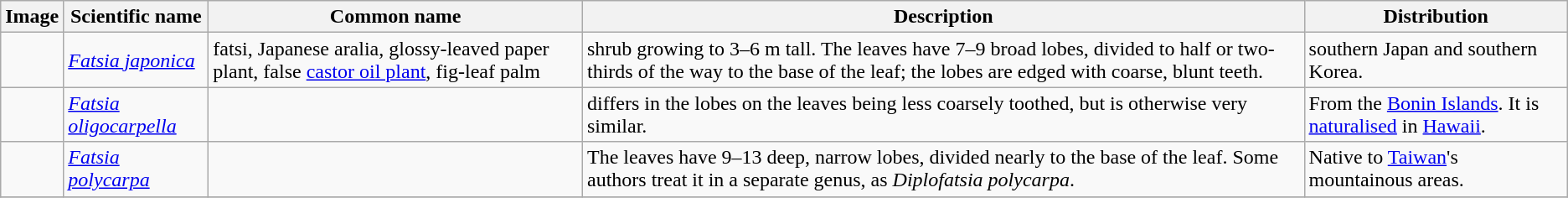<table class="wikitable">
<tr>
<th>Image</th>
<th>Scientific name</th>
<th>Common name</th>
<th>Description</th>
<th>Distribution</th>
</tr>
<tr>
<td></td>
<td><em><a href='#'>Fatsia japonica</a></em></td>
<td>fatsi, Japanese aralia, glossy-leaved paper plant, false <a href='#'>castor oil plant</a>, fig-leaf palm</td>
<td>shrub growing to 3–6 m tall. The leaves have 7–9 broad lobes, divided to half or two-thirds of the way to the base of the leaf; the lobes are edged with coarse, blunt teeth.</td>
<td>southern Japan and southern Korea.</td>
</tr>
<tr>
<td></td>
<td><em><a href='#'>Fatsia oligocarpella</a></em></td>
<td></td>
<td>differs in the lobes on the leaves being less coarsely toothed, but is otherwise very similar.</td>
<td>From the <a href='#'>Bonin Islands</a>. It is <a href='#'>naturalised</a> in <a href='#'>Hawaii</a>.</td>
</tr>
<tr>
<td></td>
<td><em><a href='#'>Fatsia polycarpa</a></em></td>
<td></td>
<td>The leaves have 9–13 deep, narrow lobes, divided nearly to the base of the leaf. Some authors treat it in a separate genus, as <em>Diplofatsia polycarpa</em>.</td>
<td>Native to <a href='#'>Taiwan</a>'s mountainous areas.</td>
</tr>
<tr>
</tr>
</table>
